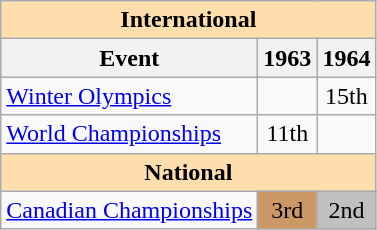<table class="wikitable" style="text-align:center">
<tr>
<th style="background-color: #ffdead; " colspan=3 align=center>International</th>
</tr>
<tr>
<th>Event</th>
<th>1963</th>
<th>1964</th>
</tr>
<tr>
<td align=left><a href='#'>Winter Olympics</a></td>
<td></td>
<td>15th</td>
</tr>
<tr>
<td align=left><a href='#'>World Championships</a></td>
<td>11th</td>
<td></td>
</tr>
<tr>
<th style="background-color: #ffdead; " colspan=3 align=center>National</th>
</tr>
<tr>
<td align=left><a href='#'>Canadian Championships</a></td>
<td bgcolor=cc9966>3rd</td>
<td bgcolor=silver>2nd</td>
</tr>
</table>
